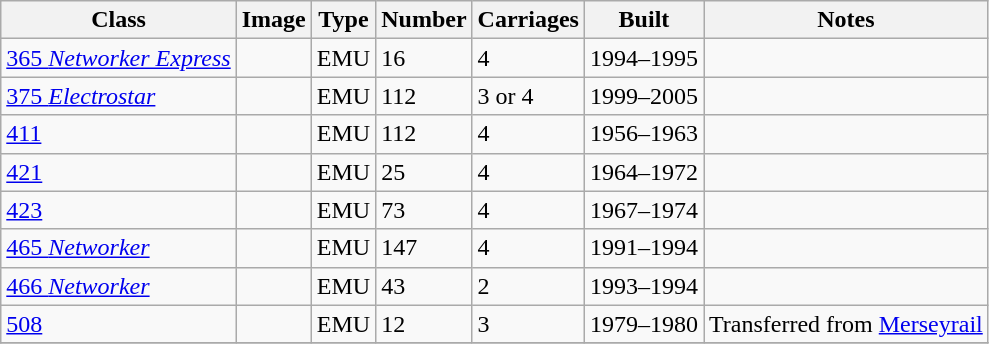<table class="wikitable">
<tr>
<th>Class</th>
<th>Image</th>
<th>Type</th>
<th>Number</th>
<th>Carriages</th>
<th>Built</th>
<th>Notes</th>
</tr>
<tr>
<td><a href='#'>365 <em>Networker Express</em></a></td>
<td></td>
<td>EMU</td>
<td>16</td>
<td>4</td>
<td>1994–1995</td>
<td></td>
</tr>
<tr>
<td><a href='#'>375 <em>Electrostar</em></a></td>
<td></td>
<td>EMU</td>
<td>112</td>
<td>3 or 4</td>
<td>1999–2005</td>
<td></td>
</tr>
<tr>
<td><a href='#'>411</a></td>
<td></td>
<td>EMU</td>
<td>112</td>
<td>4</td>
<td>1956–1963</td>
<td></td>
</tr>
<tr>
<td><a href='#'>421</a></td>
<td></td>
<td>EMU</td>
<td>25</td>
<td>4</td>
<td>1964–1972</td>
<td></td>
</tr>
<tr>
<td><a href='#'>423</a></td>
<td></td>
<td>EMU</td>
<td>73</td>
<td>4</td>
<td>1967–1974</td>
<td></td>
</tr>
<tr>
<td><a href='#'>465 <em>Networker</em></a></td>
<td></td>
<td>EMU</td>
<td>147</td>
<td>4</td>
<td>1991–1994</td>
<td></td>
</tr>
<tr>
<td><a href='#'>466 <em>Networker</em></a></td>
<td></td>
<td>EMU</td>
<td>43</td>
<td>2</td>
<td>1993–1994</td>
<td></td>
</tr>
<tr>
<td><a href='#'>508</a></td>
<td></td>
<td>EMU</td>
<td>12</td>
<td>3</td>
<td>1979–1980</td>
<td>Transferred from <a href='#'>Merseyrail</a></td>
</tr>
<tr>
</tr>
</table>
